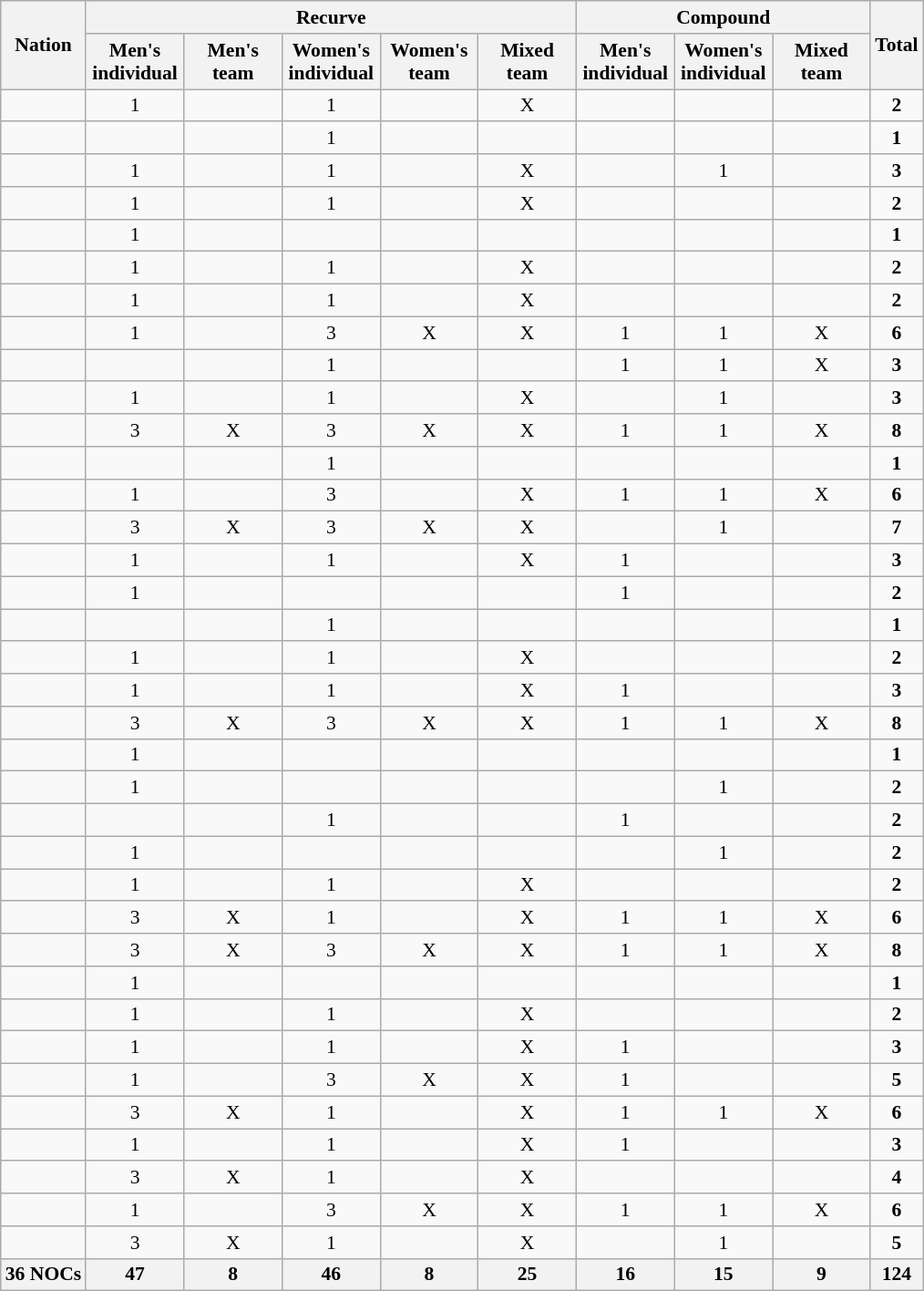<table class="wikitable mw-collapsible mw-collapsed" style="text-align:center; font-size:90%">
<tr>
<th rowspan=2 align=left>Nation</th>
<th colspan=5>Recurve</th>
<th colspan=3>Compound</th>
<th rowspan=2>Total</th>
</tr>
<tr>
<th width=65>Men's<br>individual</th>
<th width=65>Men's<br>team</th>
<th width=65>Women's<br>individual</th>
<th width=65>Women's<br>team</th>
<th width=65>Mixed<br>team</th>
<th width=65>Men's<br>individual</th>
<th width=65>Women's<br>individual</th>
<th width=65>Mixed<br>team</th>
</tr>
<tr>
<td align=left></td>
<td>1</td>
<td></td>
<td>1</td>
<td></td>
<td>X</td>
<td></td>
<td></td>
<td></td>
<td><strong>2</strong></td>
</tr>
<tr>
<td align=left></td>
<td></td>
<td></td>
<td>1</td>
<td></td>
<td></td>
<td></td>
<td></td>
<td></td>
<td><strong>1</strong></td>
</tr>
<tr>
<td align=left></td>
<td>1</td>
<td></td>
<td>1</td>
<td></td>
<td>X</td>
<td></td>
<td>1</td>
<td></td>
<td><strong>3</strong></td>
</tr>
<tr>
<td align=left></td>
<td>1</td>
<td></td>
<td>1</td>
<td></td>
<td>X</td>
<td></td>
<td></td>
<td></td>
<td><strong>2</strong></td>
</tr>
<tr>
<td align=left></td>
<td>1</td>
<td></td>
<td></td>
<td></td>
<td></td>
<td></td>
<td></td>
<td></td>
<td><strong>1</strong></td>
</tr>
<tr>
<td align=left></td>
<td>1</td>
<td></td>
<td>1</td>
<td></td>
<td>X</td>
<td></td>
<td></td>
<td></td>
<td><strong>2</strong></td>
</tr>
<tr>
<td align=left></td>
<td>1</td>
<td></td>
<td>1</td>
<td></td>
<td>X</td>
<td></td>
<td></td>
<td></td>
<td><strong>2</strong></td>
</tr>
<tr>
<td align=left></td>
<td>1</td>
<td></td>
<td>3</td>
<td>X</td>
<td>X</td>
<td>1</td>
<td>1</td>
<td>X</td>
<td><strong>6</strong></td>
</tr>
<tr>
<td align=left></td>
<td></td>
<td></td>
<td>1</td>
<td></td>
<td></td>
<td>1</td>
<td>1</td>
<td>X</td>
<td><strong>3</strong></td>
</tr>
<tr>
<td align=left></td>
<td>1</td>
<td></td>
<td>1</td>
<td></td>
<td>X</td>
<td></td>
<td>1</td>
<td></td>
<td><strong>3</strong></td>
</tr>
<tr>
<td align=left></td>
<td>3</td>
<td>X</td>
<td>3</td>
<td>X</td>
<td>X</td>
<td>1</td>
<td>1</td>
<td>X</td>
<td><strong>8</strong></td>
</tr>
<tr>
<td align=left></td>
<td></td>
<td></td>
<td>1</td>
<td></td>
<td></td>
<td></td>
<td></td>
<td></td>
<td><strong>1</strong></td>
</tr>
<tr>
<td align=left></td>
<td>1</td>
<td></td>
<td>3</td>
<td></td>
<td>X</td>
<td>1</td>
<td>1</td>
<td>X</td>
<td><strong>6</strong></td>
</tr>
<tr>
<td align=left></td>
<td>3</td>
<td>X</td>
<td>3</td>
<td>X</td>
<td>X</td>
<td></td>
<td>1</td>
<td></td>
<td><strong>7</strong></td>
</tr>
<tr>
<td align=left></td>
<td>1</td>
<td></td>
<td>1</td>
<td></td>
<td>X</td>
<td>1</td>
<td></td>
<td></td>
<td><strong>3</strong></td>
</tr>
<tr>
<td align=left></td>
<td>1</td>
<td></td>
<td></td>
<td></td>
<td></td>
<td>1</td>
<td></td>
<td></td>
<td><strong>2</strong></td>
</tr>
<tr>
<td align=left></td>
<td></td>
<td></td>
<td>1</td>
<td></td>
<td></td>
<td></td>
<td></td>
<td></td>
<td><strong>1</strong></td>
</tr>
<tr>
<td align=left></td>
<td>1</td>
<td></td>
<td>1</td>
<td></td>
<td>X</td>
<td></td>
<td></td>
<td></td>
<td><strong>2</strong></td>
</tr>
<tr>
<td align=left></td>
<td>1</td>
<td></td>
<td>1</td>
<td></td>
<td>X</td>
<td>1</td>
<td></td>
<td></td>
<td><strong>3</strong></td>
</tr>
<tr>
<td align=left></td>
<td>3</td>
<td>X</td>
<td>3</td>
<td>X</td>
<td>X</td>
<td>1</td>
<td>1</td>
<td>X</td>
<td><strong>8</strong></td>
</tr>
<tr>
<td align=left></td>
<td>1</td>
<td></td>
<td></td>
<td></td>
<td></td>
<td></td>
<td></td>
<td></td>
<td><strong>1</strong></td>
</tr>
<tr>
<td align=left></td>
<td>1</td>
<td></td>
<td></td>
<td></td>
<td></td>
<td></td>
<td>1</td>
<td></td>
<td><strong>2</strong></td>
</tr>
<tr>
<td align=left></td>
<td></td>
<td></td>
<td>1</td>
<td></td>
<td></td>
<td>1</td>
<td></td>
<td></td>
<td><strong>2</strong></td>
</tr>
<tr>
<td align=left></td>
<td>1</td>
<td></td>
<td></td>
<td></td>
<td></td>
<td></td>
<td>1</td>
<td></td>
<td><strong>2</strong></td>
</tr>
<tr>
<td align=left></td>
<td>1</td>
<td></td>
<td>1</td>
<td></td>
<td>X</td>
<td></td>
<td></td>
<td></td>
<td><strong>2</strong></td>
</tr>
<tr>
<td align=left></td>
<td>3</td>
<td>X</td>
<td>1</td>
<td></td>
<td>X</td>
<td>1</td>
<td>1</td>
<td>X</td>
<td><strong>6</strong></td>
</tr>
<tr>
<td align=left></td>
<td>3</td>
<td>X</td>
<td>3</td>
<td>X</td>
<td>X</td>
<td>1</td>
<td>1</td>
<td>X</td>
<td><strong>8</strong></td>
</tr>
<tr>
<td align=left></td>
<td>1</td>
<td></td>
<td></td>
<td></td>
<td></td>
<td></td>
<td></td>
<td></td>
<td><strong>1</strong></td>
</tr>
<tr>
<td align=left></td>
<td>1</td>
<td></td>
<td>1</td>
<td></td>
<td>X</td>
<td></td>
<td></td>
<td></td>
<td><strong>2</strong></td>
</tr>
<tr>
<td align=left></td>
<td>1</td>
<td></td>
<td>1</td>
<td></td>
<td>X</td>
<td>1</td>
<td></td>
<td></td>
<td><strong>3</strong></td>
</tr>
<tr>
<td align=left></td>
<td>1</td>
<td></td>
<td>3</td>
<td>X</td>
<td>X</td>
<td>1</td>
<td></td>
<td></td>
<td><strong>5</strong></td>
</tr>
<tr>
<td align=left></td>
<td>3</td>
<td>X</td>
<td>1</td>
<td></td>
<td>X</td>
<td>1</td>
<td>1</td>
<td>X</td>
<td><strong>6</strong></td>
</tr>
<tr>
<td align=left></td>
<td>1</td>
<td></td>
<td>1</td>
<td></td>
<td>X</td>
<td>1</td>
<td></td>
<td></td>
<td><strong>3</strong></td>
</tr>
<tr>
<td align=left></td>
<td>3</td>
<td>X</td>
<td>1</td>
<td></td>
<td>X</td>
<td></td>
<td></td>
<td></td>
<td><strong>4</strong></td>
</tr>
<tr>
<td align=left></td>
<td>1</td>
<td></td>
<td>3</td>
<td>X</td>
<td>X</td>
<td>1</td>
<td>1</td>
<td>X</td>
<td><strong>6</strong></td>
</tr>
<tr>
<td align=left></td>
<td>3</td>
<td>X</td>
<td>1</td>
<td></td>
<td>X</td>
<td></td>
<td>1</td>
<td></td>
<td><strong>5</strong></td>
</tr>
<tr>
<th>36 NOCs</th>
<th>47</th>
<th>8</th>
<th>46</th>
<th>8</th>
<th>25</th>
<th>16</th>
<th>15</th>
<th>9</th>
<th>124</th>
</tr>
</table>
